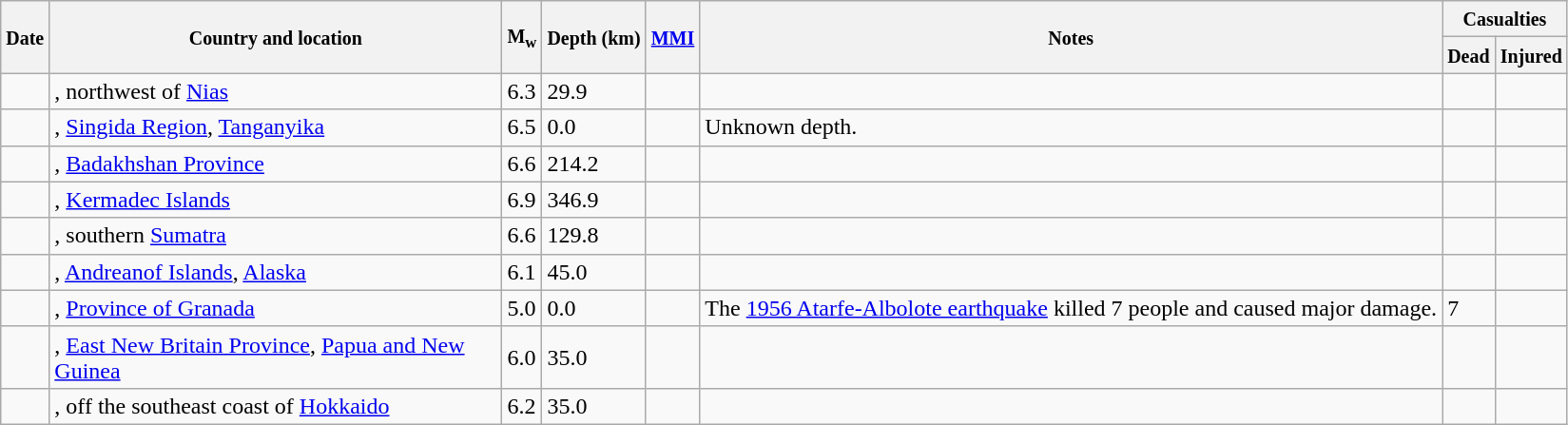<table class="wikitable sortable sort-under" style="border:1px black; margin-left:1em;">
<tr>
<th rowspan="2"><small>Date</small></th>
<th rowspan="2" style="width: 310px"><small>Country and location</small></th>
<th rowspan="2"><small>M<sub>w</sub></small></th>
<th rowspan="2"><small>Depth (km)</small></th>
<th rowspan="2"><small><a href='#'>MMI</a></small></th>
<th rowspan="2" class="unsortable"><small>Notes</small></th>
<th colspan="2"><small>Casualties</small></th>
</tr>
<tr>
<th><small>Dead</small></th>
<th><small>Injured</small></th>
</tr>
<tr>
<td></td>
<td>, northwest of <a href='#'>Nias</a></td>
<td>6.3</td>
<td>29.9</td>
<td></td>
<td></td>
<td></td>
<td></td>
</tr>
<tr>
<td></td>
<td>, <a href='#'>Singida Region</a>, <a href='#'>Tanganyika</a></td>
<td>6.5</td>
<td>0.0</td>
<td></td>
<td>Unknown depth.</td>
<td></td>
<td></td>
</tr>
<tr>
<td></td>
<td>, <a href='#'>Badakhshan Province</a></td>
<td>6.6</td>
<td>214.2</td>
<td></td>
<td></td>
<td></td>
<td></td>
</tr>
<tr>
<td></td>
<td>, <a href='#'>Kermadec Islands</a></td>
<td>6.9</td>
<td>346.9</td>
<td></td>
<td></td>
<td></td>
<td></td>
</tr>
<tr>
<td></td>
<td>, southern <a href='#'>Sumatra</a></td>
<td>6.6</td>
<td>129.8</td>
<td></td>
<td></td>
<td></td>
<td></td>
</tr>
<tr>
<td></td>
<td>, <a href='#'>Andreanof Islands</a>, <a href='#'>Alaska</a></td>
<td>6.1</td>
<td>45.0</td>
<td></td>
<td></td>
<td></td>
<td></td>
</tr>
<tr>
<td></td>
<td>, <a href='#'>Province of Granada</a></td>
<td>5.0</td>
<td>0.0</td>
<td></td>
<td>The <a href='#'>1956 Atarfe-Albolote earthquake</a> killed 7 people and caused major damage.</td>
<td>7</td>
<td></td>
</tr>
<tr>
<td></td>
<td>, <a href='#'>East New Britain Province</a>, <a href='#'>Papua and New Guinea</a></td>
<td>6.0</td>
<td>35.0</td>
<td></td>
<td></td>
<td></td>
<td></td>
</tr>
<tr>
<td></td>
<td>, off the southeast coast of <a href='#'>Hokkaido</a></td>
<td>6.2</td>
<td>35.0</td>
<td></td>
<td></td>
<td></td>
<td></td>
</tr>
</table>
